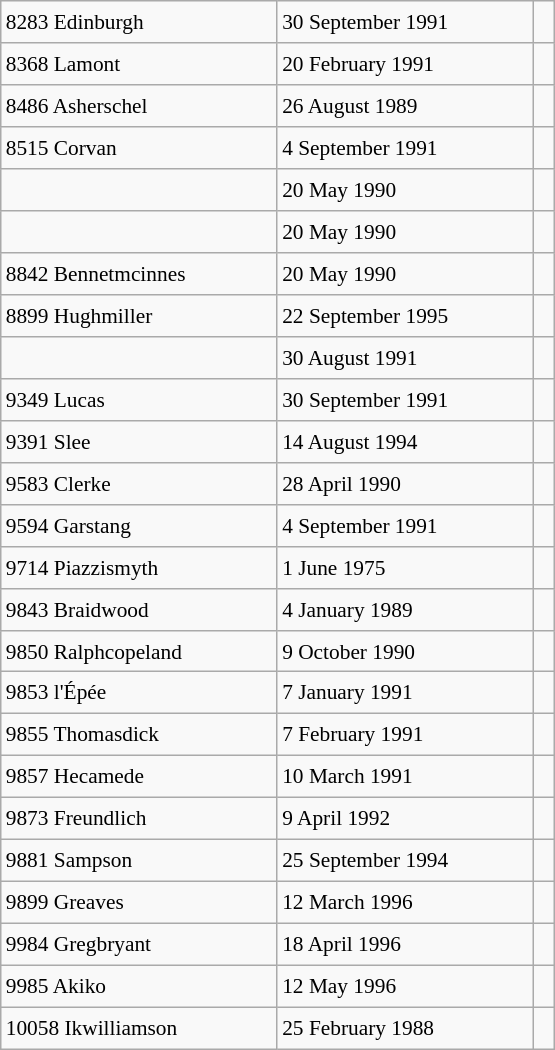<table class="wikitable" style="font-size: 89%; float: left; width: 26em; margin-right: 1em; height: 700px">
<tr>
<td>8283 Edinburgh</td>
<td>30 September 1991</td>
<td></td>
</tr>
<tr>
<td>8368 Lamont</td>
<td>20 February 1991</td>
<td></td>
</tr>
<tr>
<td>8486 Asherschel</td>
<td>26 August 1989</td>
<td></td>
</tr>
<tr>
<td>8515 Corvan</td>
<td>4 September 1991</td>
<td></td>
</tr>
<tr>
<td></td>
<td>20 May 1990</td>
<td></td>
</tr>
<tr>
<td></td>
<td>20 May 1990</td>
<td></td>
</tr>
<tr>
<td>8842 Bennetmcinnes</td>
<td>20 May 1990</td>
<td></td>
</tr>
<tr>
<td>8899 Hughmiller</td>
<td>22 September 1995</td>
<td></td>
</tr>
<tr>
<td></td>
<td>30 August 1991</td>
<td></td>
</tr>
<tr>
<td>9349 Lucas</td>
<td>30 September 1991</td>
<td></td>
</tr>
<tr>
<td>9391 Slee</td>
<td>14 August 1994</td>
<td></td>
</tr>
<tr>
<td>9583 Clerke</td>
<td>28 April 1990</td>
<td></td>
</tr>
<tr>
<td>9594 Garstang</td>
<td>4 September 1991</td>
<td></td>
</tr>
<tr>
<td>9714 Piazzismyth</td>
<td>1 June 1975</td>
<td></td>
</tr>
<tr>
<td>9843 Braidwood</td>
<td>4 January 1989</td>
<td></td>
</tr>
<tr>
<td>9850 Ralphcopeland</td>
<td>9 October 1990</td>
<td></td>
</tr>
<tr>
<td>9853 l'Épée</td>
<td>7 January 1991</td>
<td></td>
</tr>
<tr>
<td>9855 Thomasdick</td>
<td>7 February 1991</td>
<td></td>
</tr>
<tr>
<td>9857 Hecamede</td>
<td>10 March 1991</td>
<td></td>
</tr>
<tr>
<td>9873 Freundlich</td>
<td>9 April 1992</td>
<td></td>
</tr>
<tr>
<td>9881 Sampson</td>
<td>25 September 1994</td>
<td></td>
</tr>
<tr>
<td>9899 Greaves</td>
<td>12 March 1996</td>
<td></td>
</tr>
<tr>
<td>9984 Gregbryant</td>
<td>18 April 1996</td>
<td> </td>
</tr>
<tr>
<td>9985 Akiko</td>
<td>12 May 1996</td>
<td> </td>
</tr>
<tr>
<td>10058 Ikwilliamson</td>
<td>25 February 1988</td>
<td></td>
</tr>
</table>
